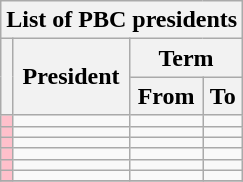<table class="wikitable sortable">
<tr>
<th colspan=5>List of PBC presidents</th>
</tr>
<tr>
<th rowspan=2></th>
<th rowspan=2>President</th>
<th colspan=2>Term</th>
</tr>
<tr>
<th>From</th>
<th>To</th>
</tr>
<tr>
<td style="background: pink"></td>
<td></td>
<td></td>
<td></td>
</tr>
<tr>
<td style="background: pink"></td>
<td></td>
<td></td>
<td></td>
</tr>
<tr>
<td style="background: pink"></td>
<td></td>
<td></td>
<td></td>
</tr>
<tr>
<td style="background: pink"></td>
<td></td>
<td></td>
<td></td>
</tr>
<tr>
<td style="background: pink"></td>
<td></td>
<td></td>
<td></td>
</tr>
<tr>
<td style="background: pink"></td>
<td></td>
<td></td>
<td></td>
</tr>
<tr class="sortbottom">
</tr>
</table>
